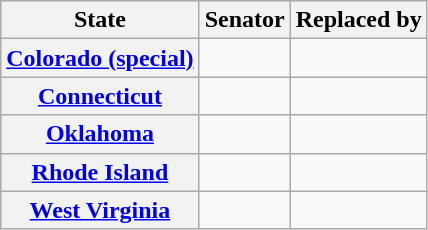<table class="wikitable sortable plainrowheaders">
<tr>
<th scope="col">State</th>
<th scope="col">Senator</th>
<th scope="col">Replaced by</th>
</tr>
<tr>
<th><a href='#'>Colorado (special)</a></th>
<td></td>
<td></td>
</tr>
<tr>
<th><a href='#'>Connecticut</a></th>
<td></td>
<td></td>
</tr>
<tr>
<th><a href='#'>Oklahoma</a></th>
<td></td>
<td></td>
</tr>
<tr>
<th><a href='#'>Rhode Island</a></th>
<td></td>
<td></td>
</tr>
<tr>
<th><a href='#'>West Virginia</a></th>
<td></td>
<td></td>
</tr>
</table>
